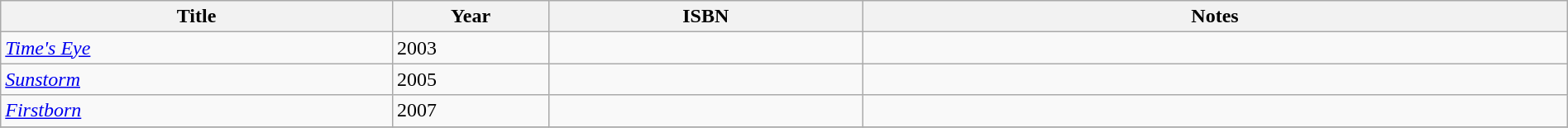<table class='wikitable' width='100%'>
<tr>
<th width='25%'>Title</th>
<th width='10%'>Year</th>
<th width='20%'>ISBN</th>
<th width='45%'>Notes</th>
</tr>
<tr>
<td><em><a href='#'>Time's Eye</a></em></td>
<td>2003</td>
<td></td>
<td> </td>
</tr>
<tr>
<td><em><a href='#'>Sunstorm</a></em></td>
<td>2005</td>
<td></td>
<td> </td>
</tr>
<tr>
<td><em><a href='#'>Firstborn</a></em></td>
<td>2007</td>
<td></td>
<td> </td>
</tr>
<tr>
</tr>
</table>
